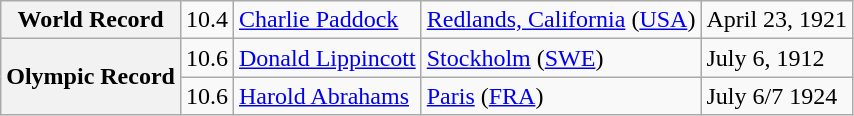<table class="wikitable">
<tr>
<th>World Record</th>
<td>10.4</td>
<td> <a href='#'>Charlie Paddock</a></td>
<td><a href='#'>Redlands, California</a> (<a href='#'>USA</a>)</td>
<td>April 23, 1921</td>
</tr>
<tr>
<th rowspan=2>Olympic Record</th>
<td>10.6</td>
<td> <a href='#'>Donald Lippincott</a></td>
<td><a href='#'>Stockholm</a> (<a href='#'>SWE</a>)</td>
<td>July 6, 1912</td>
</tr>
<tr>
<td>10.6</td>
<td> <a href='#'>Harold Abrahams</a></td>
<td><a href='#'>Paris</a> (<a href='#'>FRA</a>)</td>
<td>July 6/7 1924</td>
</tr>
</table>
